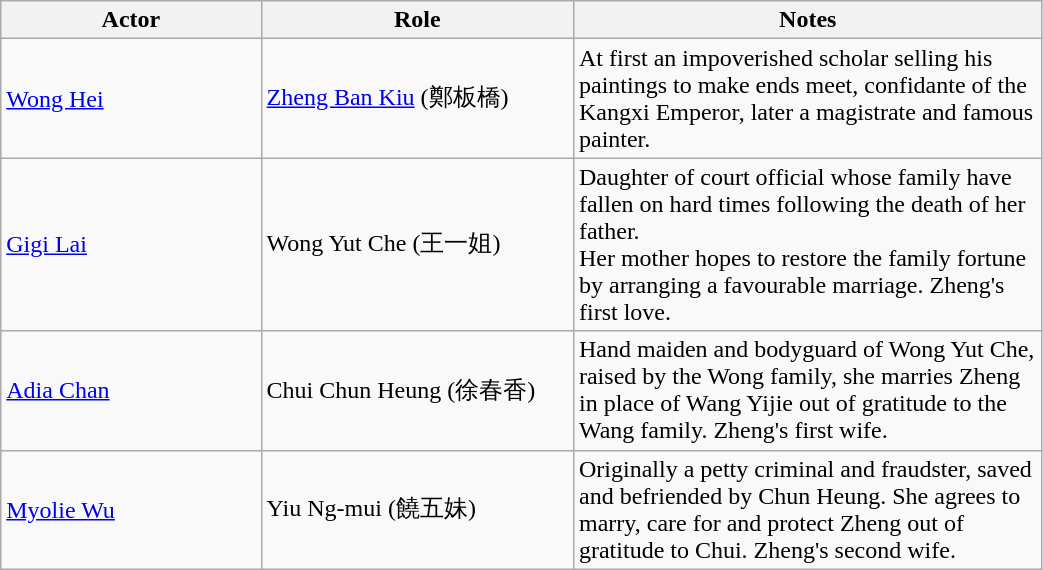<table class="wikitable" width="55%">
<tr>
<th style="width:25%">Actor</th>
<th style="width:30%">Role</th>
<th>Notes</th>
</tr>
<tr>
<td><a href='#'>Wong Hei</a></td>
<td><a href='#'>Zheng Ban Kiu</a> (鄭板橋)</td>
<td>At first an impoverished scholar selling his paintings to make ends meet, confidante of the Kangxi Emperor, later a magistrate and famous painter.</td>
</tr>
<tr>
<td><a href='#'>Gigi Lai</a></td>
<td>Wong Yut Che (王一姐)</td>
<td>Daughter of court official whose family have fallen on hard times following the death of her father. <br>Her mother hopes to restore the family fortune by arranging a favourable marriage. Zheng's first love.</td>
</tr>
<tr>
<td><a href='#'>Adia Chan</a></td>
<td>Chui Chun Heung (徐春香)</td>
<td>Hand maiden and bodyguard of Wong Yut Che, raised by the Wong family, she marries Zheng in place of Wang Yijie out of gratitude to the Wang family. Zheng's first wife.</td>
</tr>
<tr>
<td><a href='#'>Myolie Wu</a></td>
<td>Yiu Ng-mui (饒五妹)</td>
<td>Originally a petty criminal and fraudster, saved and befriended by Chun Heung. She agrees to marry, care for and protect Zheng out of gratitude to Chui. Zheng's second wife.</td>
</tr>
</table>
